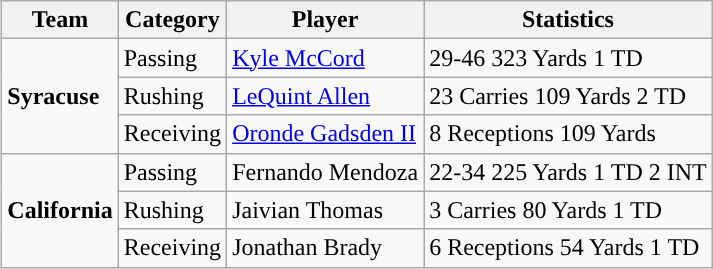<table class="wikitable" style="float: right;">
<tr>
<th>Team</th>
<th>Category</th>
<th>Player</th>
<th>Statistics</th>
</tr>
<tr>
<td rowspan=3><strong>Syracuse</strong></td>
<td>Passing</td>
<td><a href='#'>Kyle McCord</a></td>
<td>29-46 323 Yards 1 TD</td>
</tr>
<tr>
<td>Rushing</td>
<td><a href='#'>LeQuint Allen</a></td>
<td>23 Carries 109 Yards 2 TD</td>
</tr>
<tr>
<td>Receiving</td>
<td><a href='#'>Oronde Gadsden II</a></td>
<td>8 Receptions 109 Yards</td>
</tr>
<tr>
<td rowspan=3><strong>California</strong></td>
<td>Passing</td>
<td>Fernando Mendoza</td>
<td>22-34 225 Yards 1 TD 2 INT</td>
</tr>
<tr>
<td>Rushing</td>
<td>Jaivian Thomas</td>
<td>3 Carries 80 Yards 1 TD</td>
</tr>
<tr>
<td>Receiving</td>
<td>Jonathan Brady</td>
<td>6 Receptions 54 Yards 1 TD</td>
</tr>
</table>
